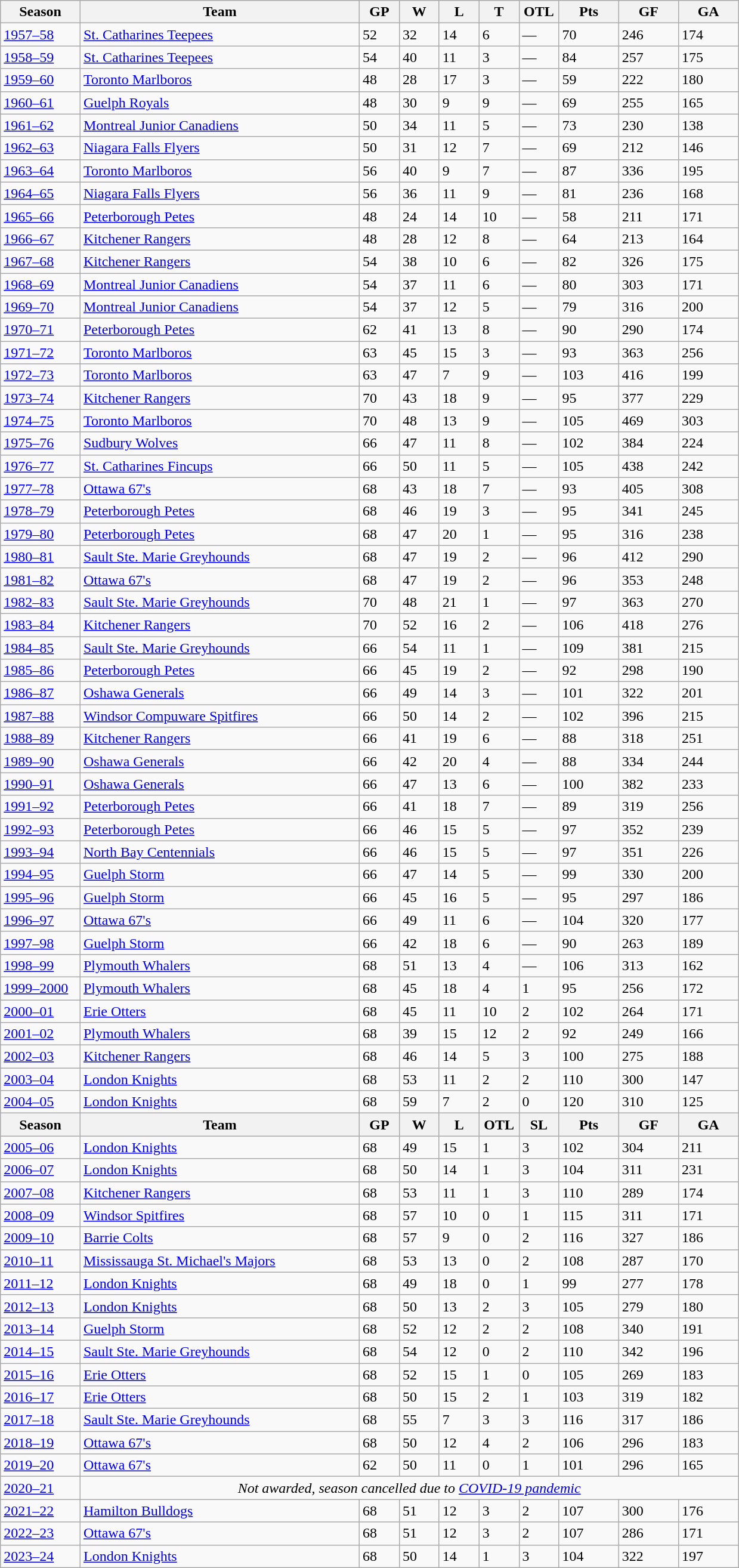<table class="wikitable">
<tr>
<th width="10%">Season</th>
<th width="35%">Team</th>
<th width="5%">GP</th>
<th width="5%">W</th>
<th width="5%">L</th>
<th width="5%">T</th>
<th width="5%">OTL</th>
<th width="7.5%">Pts</th>
<th width="7.5%">GF</th>
<th width="7.5%">GA</th>
</tr>
<tr>
<td><a href='#'>1957–58</a></td>
<td><a href='#'>St. Catharines Teepees</a></td>
<td>52</td>
<td>32</td>
<td>14</td>
<td>6</td>
<td>—</td>
<td>70</td>
<td>246</td>
<td>174</td>
</tr>
<tr>
<td><a href='#'>1958–59</a></td>
<td><a href='#'>St. Catharines Teepees</a></td>
<td>54</td>
<td>40</td>
<td>11</td>
<td>3</td>
<td>—</td>
<td>84</td>
<td>257</td>
<td>175</td>
</tr>
<tr>
<td><a href='#'>1959–60</a></td>
<td><a href='#'>Toronto Marlboros</a></td>
<td>48</td>
<td>28</td>
<td>17</td>
<td>3</td>
<td>—</td>
<td>59</td>
<td>222</td>
<td>180</td>
</tr>
<tr>
<td><a href='#'>1960–61</a></td>
<td><a href='#'>Guelph Royals</a></td>
<td>48</td>
<td>30</td>
<td>9</td>
<td>9</td>
<td>—</td>
<td>69</td>
<td>255</td>
<td>165</td>
</tr>
<tr>
<td><a href='#'>1961–62</a></td>
<td><a href='#'>Montreal Junior Canadiens</a></td>
<td>50</td>
<td>34</td>
<td>11</td>
<td>5</td>
<td>—</td>
<td>73</td>
<td>230</td>
<td>138</td>
</tr>
<tr>
<td><a href='#'>1962–63</a></td>
<td><a href='#'>Niagara Falls Flyers</a></td>
<td>50</td>
<td>31</td>
<td>12</td>
<td>7</td>
<td>—</td>
<td>69</td>
<td>212</td>
<td>146</td>
</tr>
<tr>
<td><a href='#'>1963–64</a></td>
<td><a href='#'>Toronto Marlboros</a></td>
<td>56</td>
<td>40</td>
<td>9</td>
<td>7</td>
<td>—</td>
<td>87</td>
<td>336</td>
<td>195</td>
</tr>
<tr>
<td><a href='#'>1964–65</a></td>
<td><a href='#'>Niagara Falls Flyers</a></td>
<td>56</td>
<td>36</td>
<td>11</td>
<td>9</td>
<td>—</td>
<td>81</td>
<td>236</td>
<td>168</td>
</tr>
<tr>
<td><a href='#'>1965–66</a></td>
<td><a href='#'>Peterborough Petes</a></td>
<td>48</td>
<td>24</td>
<td>14</td>
<td>10</td>
<td>—</td>
<td>58</td>
<td>211</td>
<td>171</td>
</tr>
<tr>
<td><a href='#'>1966–67</a></td>
<td><a href='#'>Kitchener Rangers</a></td>
<td>48</td>
<td>28</td>
<td>12</td>
<td>8</td>
<td>—</td>
<td>64</td>
<td>213</td>
<td>164</td>
</tr>
<tr>
<td><a href='#'>1967–68</a></td>
<td><a href='#'>Kitchener Rangers</a></td>
<td>54</td>
<td>38</td>
<td>10</td>
<td>6</td>
<td>—</td>
<td>82</td>
<td>326</td>
<td>175</td>
</tr>
<tr>
<td><a href='#'>1968–69</a></td>
<td><a href='#'>Montreal Junior Canadiens</a></td>
<td>54</td>
<td>37</td>
<td>11</td>
<td>6</td>
<td>—</td>
<td>80</td>
<td>303</td>
<td>171</td>
</tr>
<tr>
<td><a href='#'>1969–70</a></td>
<td><a href='#'>Montreal Junior Canadiens</a></td>
<td>54</td>
<td>37</td>
<td>12</td>
<td>5</td>
<td>—</td>
<td>79</td>
<td>316</td>
<td>200</td>
</tr>
<tr>
<td><a href='#'>1970–71</a></td>
<td><a href='#'>Peterborough Petes</a></td>
<td>62</td>
<td>41</td>
<td>13</td>
<td>8</td>
<td>—</td>
<td>90</td>
<td>290</td>
<td>174</td>
</tr>
<tr>
<td><a href='#'>1971–72</a></td>
<td><a href='#'>Toronto Marlboros</a></td>
<td>63</td>
<td>45</td>
<td>15</td>
<td>3</td>
<td>—</td>
<td>93</td>
<td>363</td>
<td>256</td>
</tr>
<tr>
<td><a href='#'>1972–73</a></td>
<td><a href='#'>Toronto Marlboros</a></td>
<td>63</td>
<td>47</td>
<td>7</td>
<td>9</td>
<td>—</td>
<td>103</td>
<td>416</td>
<td>199</td>
</tr>
<tr>
<td><a href='#'>1973–74</a></td>
<td><a href='#'>Kitchener Rangers</a></td>
<td>70</td>
<td>43</td>
<td>18</td>
<td>9</td>
<td>—</td>
<td>95</td>
<td>377</td>
<td>229</td>
</tr>
<tr>
<td><a href='#'>1974–75</a></td>
<td><a href='#'>Toronto Marlboros</a></td>
<td>70</td>
<td>48</td>
<td>13</td>
<td>9</td>
<td>—</td>
<td>105</td>
<td>469</td>
<td>303</td>
</tr>
<tr>
<td><a href='#'>1975–76</a></td>
<td><a href='#'>Sudbury Wolves</a></td>
<td>66</td>
<td>47</td>
<td>11</td>
<td>8</td>
<td>—</td>
<td>102</td>
<td>384</td>
<td>224</td>
</tr>
<tr>
<td><a href='#'>1976–77</a></td>
<td><a href='#'>St. Catharines Fincups</a></td>
<td>66</td>
<td>50</td>
<td>11</td>
<td>5</td>
<td>—</td>
<td>105</td>
<td>438</td>
<td>242</td>
</tr>
<tr>
<td><a href='#'>1977–78</a></td>
<td><a href='#'>Ottawa 67's</a></td>
<td>68</td>
<td>43</td>
<td>18</td>
<td>7</td>
<td>—</td>
<td>93</td>
<td>405</td>
<td>308</td>
</tr>
<tr>
<td><a href='#'>1978–79</a></td>
<td><a href='#'>Peterborough Petes</a></td>
<td>68</td>
<td>46</td>
<td>19</td>
<td>3</td>
<td>—</td>
<td>95</td>
<td>341</td>
<td>245</td>
</tr>
<tr>
<td><a href='#'>1979–80</a></td>
<td><a href='#'>Peterborough Petes</a></td>
<td>68</td>
<td>47</td>
<td>20</td>
<td>1</td>
<td>—</td>
<td>95</td>
<td>316</td>
<td>238</td>
</tr>
<tr>
<td><a href='#'>1980–81</a></td>
<td><a href='#'>Sault Ste. Marie Greyhounds</a></td>
<td>68</td>
<td>47</td>
<td>19</td>
<td>2</td>
<td>—</td>
<td>96</td>
<td>412</td>
<td>290</td>
</tr>
<tr>
<td><a href='#'>1981–82</a></td>
<td><a href='#'>Ottawa 67's</a></td>
<td>68</td>
<td>47</td>
<td>19</td>
<td>2</td>
<td>—</td>
<td>96</td>
<td>353</td>
<td>248</td>
</tr>
<tr>
<td><a href='#'>1982–83</a></td>
<td><a href='#'>Sault Ste. Marie Greyhounds</a></td>
<td>70</td>
<td>48</td>
<td>21</td>
<td>1</td>
<td>—</td>
<td>97</td>
<td>363</td>
<td>270</td>
</tr>
<tr>
<td><a href='#'>1983–84</a></td>
<td><a href='#'>Kitchener Rangers</a></td>
<td>70</td>
<td>52</td>
<td>16</td>
<td>2</td>
<td>—</td>
<td>106</td>
<td>418</td>
<td>276</td>
</tr>
<tr>
<td><a href='#'>1984–85</a></td>
<td><a href='#'>Sault Ste. Marie Greyhounds</a></td>
<td>66</td>
<td>54</td>
<td>11</td>
<td>1</td>
<td>—</td>
<td>109</td>
<td>381</td>
<td>215</td>
</tr>
<tr>
<td><a href='#'>1985–86</a></td>
<td><a href='#'>Peterborough Petes</a></td>
<td>66</td>
<td>45</td>
<td>19</td>
<td>2</td>
<td>—</td>
<td>92</td>
<td>298</td>
<td>190</td>
</tr>
<tr>
<td><a href='#'>1986–87</a></td>
<td><a href='#'>Oshawa Generals</a></td>
<td>66</td>
<td>49</td>
<td>14</td>
<td>3</td>
<td>—</td>
<td>101</td>
<td>322</td>
<td>201</td>
</tr>
<tr>
<td><a href='#'>1987–88</a></td>
<td><a href='#'>Windsor Compuware Spitfires</a></td>
<td>66</td>
<td>50</td>
<td>14</td>
<td>2</td>
<td>—</td>
<td>102</td>
<td>396</td>
<td>215</td>
</tr>
<tr>
<td><a href='#'>1988–89</a></td>
<td><a href='#'>Kitchener Rangers</a></td>
<td>66</td>
<td>41</td>
<td>19</td>
<td>6</td>
<td>—</td>
<td>88</td>
<td>318</td>
<td>251</td>
</tr>
<tr>
<td><a href='#'>1989–90</a></td>
<td><a href='#'>Oshawa Generals</a></td>
<td>66</td>
<td>42</td>
<td>20</td>
<td>4</td>
<td>—</td>
<td>88</td>
<td>334</td>
<td>244</td>
</tr>
<tr>
<td><a href='#'>1990–91</a></td>
<td><a href='#'>Oshawa Generals</a></td>
<td>66</td>
<td>47</td>
<td>13</td>
<td>6</td>
<td>—</td>
<td>100</td>
<td>382</td>
<td>233</td>
</tr>
<tr>
<td><a href='#'>1991–92</a></td>
<td><a href='#'>Peterborough Petes</a></td>
<td>66</td>
<td>41</td>
<td>18</td>
<td>7</td>
<td>—</td>
<td>89</td>
<td>319</td>
<td>256</td>
</tr>
<tr>
<td><a href='#'>1992–93</a></td>
<td><a href='#'>Peterborough Petes</a></td>
<td>66</td>
<td>46</td>
<td>15</td>
<td>5</td>
<td>—</td>
<td>97</td>
<td>352</td>
<td>239</td>
</tr>
<tr>
<td><a href='#'>1993–94</a></td>
<td><a href='#'>North Bay Centennials</a></td>
<td>66</td>
<td>46</td>
<td>15</td>
<td>5</td>
<td>—</td>
<td>97</td>
<td>351</td>
<td>226</td>
</tr>
<tr>
<td><a href='#'>1994–95</a></td>
<td><a href='#'>Guelph Storm</a></td>
<td>66</td>
<td>47</td>
<td>14</td>
<td>5</td>
<td>—</td>
<td>99</td>
<td>330</td>
<td>200</td>
</tr>
<tr>
<td><a href='#'>1995–96</a></td>
<td><a href='#'>Guelph Storm</a></td>
<td>66</td>
<td>45</td>
<td>16</td>
<td>5</td>
<td>—</td>
<td>95</td>
<td>297</td>
<td>186</td>
</tr>
<tr>
<td><a href='#'>1996–97</a></td>
<td><a href='#'>Ottawa 67's</a></td>
<td>66</td>
<td>49</td>
<td>11</td>
<td>6</td>
<td>—</td>
<td>104</td>
<td>320</td>
<td>177</td>
</tr>
<tr>
<td><a href='#'>1997–98</a></td>
<td><a href='#'>Guelph Storm</a></td>
<td>66</td>
<td>42</td>
<td>18</td>
<td>6</td>
<td>—</td>
<td>90</td>
<td>263</td>
<td>189</td>
</tr>
<tr>
<td><a href='#'>1998–99</a></td>
<td><a href='#'>Plymouth Whalers</a></td>
<td>68</td>
<td>51</td>
<td>13</td>
<td>4</td>
<td>—</td>
<td>106</td>
<td>313</td>
<td>162</td>
</tr>
<tr>
<td><a href='#'>1999–2000</a></td>
<td><a href='#'>Plymouth Whalers</a></td>
<td>68</td>
<td>45</td>
<td>18</td>
<td>4</td>
<td>1</td>
<td>95</td>
<td>256</td>
<td>172</td>
</tr>
<tr>
<td><a href='#'>2000–01</a></td>
<td><a href='#'>Erie Otters</a></td>
<td>68</td>
<td>45</td>
<td>11</td>
<td>10</td>
<td>2</td>
<td>102</td>
<td>264</td>
<td>171</td>
</tr>
<tr>
<td><a href='#'>2001–02</a></td>
<td><a href='#'>Plymouth Whalers</a></td>
<td>68</td>
<td>39</td>
<td>15</td>
<td>12</td>
<td>2</td>
<td>92</td>
<td>249</td>
<td>166</td>
</tr>
<tr>
<td><a href='#'>2002–03</a></td>
<td><a href='#'>Kitchener Rangers</a></td>
<td>68</td>
<td>46</td>
<td>14</td>
<td>5</td>
<td>3</td>
<td>100</td>
<td>275</td>
<td>188</td>
</tr>
<tr>
<td><a href='#'>2003–04</a></td>
<td><a href='#'>London Knights</a></td>
<td>68</td>
<td>53</td>
<td>11</td>
<td>2</td>
<td>2</td>
<td>110</td>
<td>300</td>
<td>147</td>
</tr>
<tr>
<td><a href='#'>2004–05</a></td>
<td><a href='#'>London Knights</a></td>
<td>68</td>
<td>59</td>
<td>7</td>
<td>2</td>
<td>0</td>
<td>120</td>
<td>310</td>
<td>125</td>
</tr>
<tr>
<th width="10%">Season</th>
<th width="35%">Team</th>
<th width="5%">GP</th>
<th width="5%">W</th>
<th width="5%">L</th>
<th width="5%">OTL</th>
<th width="5%">SL</th>
<th width="7.5%">Pts</th>
<th width="7.5%">GF</th>
<th width="7.5%">GA</th>
</tr>
<tr>
<td><a href='#'>2005–06</a></td>
<td><a href='#'>London Knights</a></td>
<td>68</td>
<td>49</td>
<td>15</td>
<td>1</td>
<td>3</td>
<td>102</td>
<td>304</td>
<td>211</td>
</tr>
<tr>
<td><a href='#'>2006–07</a></td>
<td><a href='#'>London Knights</a></td>
<td>68</td>
<td>50</td>
<td>14</td>
<td>1</td>
<td>3</td>
<td>104</td>
<td>311</td>
<td>231</td>
</tr>
<tr>
<td><a href='#'>2007–08</a></td>
<td><a href='#'>Kitchener Rangers</a></td>
<td>68</td>
<td>53</td>
<td>11</td>
<td>1</td>
<td>3</td>
<td>110</td>
<td>289</td>
<td>174</td>
</tr>
<tr>
<td><a href='#'>2008–09</a></td>
<td><a href='#'>Windsor Spitfires</a></td>
<td>68</td>
<td>57</td>
<td>10</td>
<td>0</td>
<td>1</td>
<td>115</td>
<td>311</td>
<td>171</td>
</tr>
<tr>
<td><a href='#'>2009–10</a></td>
<td><a href='#'>Barrie Colts</a></td>
<td>68</td>
<td>57</td>
<td>9</td>
<td>0</td>
<td>2</td>
<td>116</td>
<td>327</td>
<td>186</td>
</tr>
<tr>
<td><a href='#'>2010–11</a></td>
<td><a href='#'>Mississauga St. Michael's Majors</a></td>
<td>68</td>
<td>53</td>
<td>13</td>
<td>0</td>
<td>2</td>
<td>108</td>
<td>287</td>
<td>170</td>
</tr>
<tr>
<td><a href='#'>2011–12</a></td>
<td><a href='#'>London Knights</a></td>
<td>68</td>
<td>49</td>
<td>18</td>
<td>0</td>
<td>1</td>
<td>99</td>
<td>277</td>
<td>178</td>
</tr>
<tr>
<td><a href='#'>2012–13</a></td>
<td><a href='#'>London Knights</a></td>
<td>68</td>
<td>50</td>
<td>13</td>
<td>2</td>
<td>3</td>
<td>105</td>
<td>279</td>
<td>180</td>
</tr>
<tr>
<td><a href='#'>2013–14</a></td>
<td><a href='#'>Guelph Storm</a></td>
<td>68</td>
<td>52</td>
<td>12</td>
<td>2</td>
<td>2</td>
<td>108</td>
<td>340</td>
<td>191</td>
</tr>
<tr>
<td><a href='#'>2014–15</a></td>
<td><a href='#'>Sault Ste. Marie Greyhounds</a></td>
<td>68</td>
<td>54</td>
<td>12</td>
<td>0</td>
<td>2</td>
<td>110</td>
<td>342</td>
<td>196</td>
</tr>
<tr>
<td><a href='#'>2015–16</a></td>
<td><a href='#'>Erie Otters</a></td>
<td>68</td>
<td>52</td>
<td>15</td>
<td>1</td>
<td>0</td>
<td>105</td>
<td>269</td>
<td>183</td>
</tr>
<tr>
<td><a href='#'>2016–17</a></td>
<td><a href='#'>Erie Otters</a></td>
<td>68</td>
<td>50</td>
<td>15</td>
<td>2</td>
<td>1</td>
<td>103</td>
<td>319</td>
<td>182</td>
</tr>
<tr>
<td><a href='#'>2017–18</a></td>
<td><a href='#'>Sault Ste. Marie Greyhounds</a></td>
<td>68</td>
<td>55</td>
<td>7</td>
<td>3</td>
<td>3</td>
<td>116</td>
<td>317</td>
<td>186</td>
</tr>
<tr>
<td><a href='#'>2018–19</a></td>
<td><a href='#'>Ottawa 67's</a></td>
<td>68</td>
<td>50</td>
<td>12</td>
<td>4</td>
<td>2</td>
<td>106</td>
<td>296</td>
<td>183</td>
</tr>
<tr>
<td><a href='#'>2019–20</a></td>
<td><a href='#'>Ottawa 67's</a></td>
<td>62</td>
<td>50</td>
<td>11</td>
<td>0</td>
<td>1</td>
<td>101</td>
<td>296</td>
<td>165</td>
</tr>
<tr>
<td><a href='#'>2020–21</a></td>
<td colspan=9 align=center><em>Not awarded, season cancelled due to <a href='#'>COVID-19 pandemic</a></em></td>
</tr>
<tr>
<td><a href='#'>2021–22</a></td>
<td><a href='#'>Hamilton Bulldogs</a></td>
<td>68</td>
<td>51</td>
<td>12</td>
<td>3</td>
<td>2</td>
<td>107</td>
<td>300</td>
<td>176</td>
</tr>
<tr>
<td><a href='#'>2022–23</a></td>
<td><a href='#'>Ottawa 67's</a></td>
<td>68</td>
<td>51</td>
<td>12</td>
<td>3</td>
<td>2</td>
<td>107</td>
<td>286</td>
<td>171</td>
</tr>
<tr>
<td><a href='#'>2023–24</a></td>
<td><a href='#'>London Knights</a></td>
<td>68</td>
<td>50</td>
<td>14</td>
<td>1</td>
<td>3</td>
<td>104</td>
<td>322</td>
<td>197</td>
</tr>
</table>
